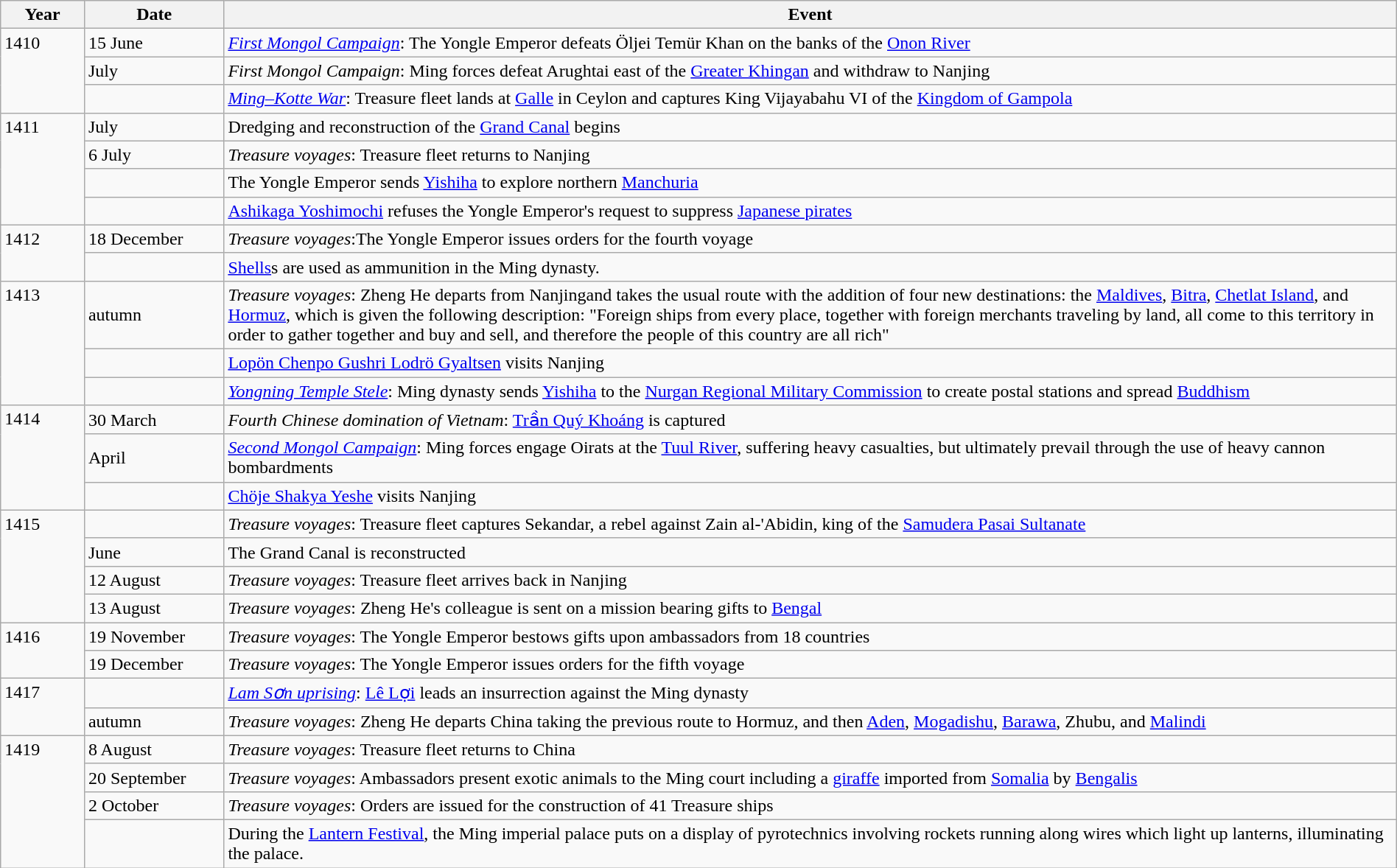<table class="wikitable" width="100%">
<tr>
<th style="width:6%">Year</th>
<th style="width:10%">Date</th>
<th>Event</th>
</tr>
<tr>
<td rowspan="3" valign="top">1410</td>
<td>15 June</td>
<td><em><a href='#'>First Mongol Campaign</a></em>: The Yongle Emperor defeats Öljei Temür Khan on the banks of the <a href='#'>Onon River</a></td>
</tr>
<tr>
<td>July</td>
<td><em>First Mongol Campaign</em>: Ming forces defeat Arughtai east of the <a href='#'>Greater Khingan</a> and withdraw to Nanjing</td>
</tr>
<tr>
<td></td>
<td><em><a href='#'>Ming–Kotte War</a></em>: Treasure fleet lands at <a href='#'>Galle</a> in Ceylon and captures King Vijayabahu VI of the <a href='#'>Kingdom of Gampola</a></td>
</tr>
<tr>
<td rowspan="4" valign="top">1411</td>
<td>July</td>
<td>Dredging and reconstruction of the <a href='#'>Grand Canal</a> begins</td>
</tr>
<tr>
<td>6 July</td>
<td><em>Treasure voyages</em>: Treasure fleet returns to Nanjing</td>
</tr>
<tr>
<td></td>
<td>The Yongle Emperor sends <a href='#'>Yishiha</a> to explore northern <a href='#'>Manchuria</a></td>
</tr>
<tr>
<td></td>
<td><a href='#'>Ashikaga Yoshimochi</a> refuses the Yongle Emperor's request to suppress <a href='#'>Japanese pirates</a></td>
</tr>
<tr>
<td rowspan="2" valign="top">1412</td>
<td>18 December</td>
<td><em>Treasure voyages</em>:The Yongle Emperor issues orders for the fourth voyage</td>
</tr>
<tr>
<td></td>
<td><a href='#'>Shells</a>s are used as ammunition in the Ming dynasty.</td>
</tr>
<tr>
<td rowspan="3" valign="top">1413</td>
<td>autumn</td>
<td><em>Treasure voyages</em>: Zheng He departs from Nanjingand takes the usual route with the addition of four new destinations: the <a href='#'>Maldives</a>, <a href='#'>Bitra</a>, <a href='#'>Chetlat Island</a>, and <a href='#'>Hormuz</a>, which is given the following description: "Foreign ships from every place, together with foreign merchants traveling by land, all come to this territory in order to gather together and buy and sell, and therefore the people of this country are all rich"</td>
</tr>
<tr>
<td></td>
<td><a href='#'>Lopön Chenpo Gushri Lodrö Gyaltsen</a> visits Nanjing</td>
</tr>
<tr>
<td></td>
<td><em><a href='#'>Yongning Temple Stele</a></em>: Ming dynasty sends <a href='#'>Yishiha</a> to the <a href='#'>Nurgan Regional Military Commission</a> to create postal stations and spread <a href='#'>Buddhism</a></td>
</tr>
<tr>
<td rowspan="3" valign="top">1414</td>
<td>30 March</td>
<td><em>Fourth Chinese domination of Vietnam</em>: <a href='#'>Trần Quý Khoáng</a> is captured</td>
</tr>
<tr>
<td>April</td>
<td><em><a href='#'>Second Mongol Campaign</a></em>: Ming forces engage Oirats at the <a href='#'>Tuul River</a>, suffering heavy casualties, but ultimately prevail through the use of heavy cannon bombardments</td>
</tr>
<tr>
<td></td>
<td><a href='#'>Chöje Shakya Yeshe</a> visits Nanjing</td>
</tr>
<tr>
<td rowspan="4" valign="top">1415</td>
<td></td>
<td><em>Treasure voyages</em>: Treasure fleet captures Sekandar, a rebel against Zain al-'Abidin, king of the <a href='#'>Samudera Pasai Sultanate</a></td>
</tr>
<tr>
<td>June</td>
<td>The Grand Canal is reconstructed</td>
</tr>
<tr>
<td>12 August</td>
<td><em>Treasure voyages</em>: Treasure fleet arrives back in Nanjing</td>
</tr>
<tr>
<td>13 August</td>
<td><em>Treasure voyages</em>: Zheng He's colleague is sent on a mission bearing gifts to <a href='#'>Bengal</a></td>
</tr>
<tr>
<td rowspan="2" valign="top">1416</td>
<td>19 November</td>
<td><em>Treasure voyages</em>: The Yongle Emperor bestows gifts upon ambassadors from 18 countries</td>
</tr>
<tr>
<td>19 December</td>
<td><em>Treasure voyages</em>: The Yongle Emperor issues orders for the fifth voyage</td>
</tr>
<tr>
<td rowspan="2" valign="top">1417</td>
<td></td>
<td><em><a href='#'>Lam Sơn uprising</a></em>: <a href='#'>Lê Lợi</a> leads an insurrection against the Ming dynasty</td>
</tr>
<tr>
<td>autumn</td>
<td><em>Treasure voyages</em>: Zheng He departs China taking the previous route to Hormuz, and then <a href='#'>Aden</a>, <a href='#'>Mogadishu</a>, <a href='#'>Barawa</a>, Zhubu, and <a href='#'>Malindi</a></td>
</tr>
<tr>
<td rowspan="4" valign="top">1419</td>
<td>8 August</td>
<td><em>Treasure voyages</em>: Treasure fleet returns to China</td>
</tr>
<tr>
<td>20 September</td>
<td><em>Treasure voyages</em>: Ambassadors present exotic animals to the Ming court including a <a href='#'>giraffe</a> imported from <a href='#'>Somalia</a> by <a href='#'>Bengalis</a></td>
</tr>
<tr>
<td>2 October</td>
<td><em>Treasure voyages</em>: Orders are issued for the construction of 41 Treasure ships</td>
</tr>
<tr>
<td></td>
<td>During the <a href='#'>Lantern Festival</a>, the Ming imperial palace puts on a display of pyrotechnics involving rockets running along wires which light up lanterns, illuminating the palace.</td>
</tr>
</table>
